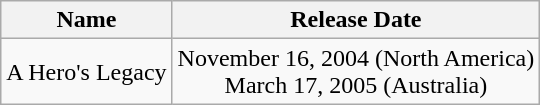<table class="wikitable" style="text-align:center;">
<tr>
<th>Name</th>
<th>Release Date</th>
</tr>
<tr>
<td>A Hero's Legacy</td>
<td>November 16, 2004 (North America)<br>March 17, 2005 (Australia)</td>
</tr>
</table>
